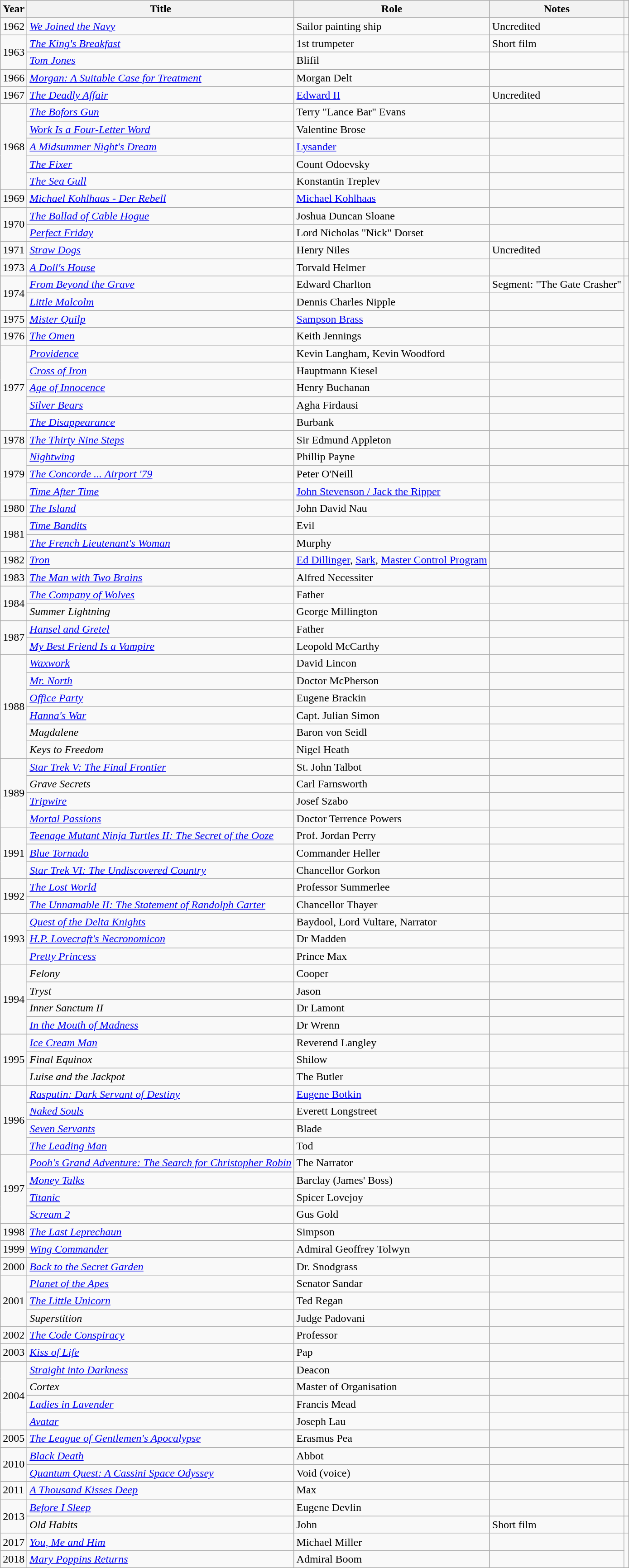<table class="wikitable sortable">
<tr>
<th>Year</th>
<th>Title</th>
<th>Role</th>
<th class="unsortable">Notes</th>
<th></th>
</tr>
<tr>
<td>1962</td>
<td><em><a href='#'>We Joined the Navy</a></em></td>
<td>Sailor painting ship</td>
<td>Uncredited</td>
<td></td>
</tr>
<tr>
<td rowspan="2">1963</td>
<td><em><a href='#'>The King's Breakfast</a></em></td>
<td>1st trumpeter</td>
<td>Short film</td>
<td></td>
</tr>
<tr>
<td><em><a href='#'>Tom Jones</a></em></td>
<td>Blifil</td>
<td></td>
<td rowspan="11"></td>
</tr>
<tr>
<td>1966</td>
<td><em><a href='#'>Morgan: A Suitable Case for Treatment</a></em></td>
<td>Morgan Delt</td>
<td></td>
</tr>
<tr>
<td>1967</td>
<td><em><a href='#'>The Deadly Affair</a></em></td>
<td><a href='#'>Edward II</a></td>
<td>Uncredited</td>
</tr>
<tr>
<td rowspan="5">1968</td>
<td><em><a href='#'>The Bofors Gun</a></em></td>
<td>Terry "Lance Bar" Evans</td>
<td></td>
</tr>
<tr>
<td><em><a href='#'>Work Is a Four-Letter Word</a></em></td>
<td>Valentine Brose</td>
<td></td>
</tr>
<tr>
<td><em><a href='#'>A Midsummer Night's Dream</a></em></td>
<td><a href='#'>Lysander</a></td>
<td></td>
</tr>
<tr>
<td><em><a href='#'>The Fixer</a></em></td>
<td>Count Odoevsky</td>
<td></td>
</tr>
<tr>
<td><em><a href='#'>The Sea Gull</a></em></td>
<td>Konstantin Treplev</td>
<td></td>
</tr>
<tr>
<td>1969</td>
<td><em><a href='#'>Michael Kohlhaas - Der Rebell</a></em></td>
<td><a href='#'>Michael Kohlhaas</a></td>
<td></td>
</tr>
<tr>
<td rowspan="2">1970</td>
<td><em><a href='#'>The Ballad of Cable Hogue</a></em></td>
<td>Joshua Duncan Sloane</td>
<td></td>
</tr>
<tr>
<td><em><a href='#'>Perfect Friday</a></em></td>
<td>Lord Nicholas "Nick" Dorset</td>
<td></td>
</tr>
<tr>
<td>1971</td>
<td><em><a href='#'>Straw Dogs</a></em></td>
<td>Henry Niles</td>
<td>Uncredited</td>
<td></td>
</tr>
<tr>
<td>1973</td>
<td><em><a href='#'>A Doll's House</a></em></td>
<td>Torvald Helmer</td>
<td></td>
<td></td>
</tr>
<tr>
<td rowspan="2">1974</td>
<td><em><a href='#'>From Beyond the Grave</a></em></td>
<td>Edward Charlton</td>
<td>Segment: "The Gate Crasher"</td>
<td rowspan="10"></td>
</tr>
<tr>
<td><em><a href='#'>Little Malcolm</a></em></td>
<td>Dennis Charles Nipple</td>
<td></td>
</tr>
<tr>
<td>1975</td>
<td><em><a href='#'>Mister Quilp</a></em></td>
<td><a href='#'>Sampson Brass</a></td>
<td></td>
</tr>
<tr>
<td>1976</td>
<td><em><a href='#'>The Omen</a></em></td>
<td>Keith Jennings</td>
<td></td>
</tr>
<tr>
<td rowspan="5">1977</td>
<td><em><a href='#'>Providence</a></em></td>
<td>Kevin Langham, Kevin Woodford</td>
<td></td>
</tr>
<tr>
<td><em><a href='#'>Cross of Iron</a></em></td>
<td>Hauptmann Kiesel</td>
<td></td>
</tr>
<tr>
<td><em><a href='#'>Age of Innocence</a></em></td>
<td>Henry Buchanan</td>
<td></td>
</tr>
<tr>
<td><em><a href='#'>Silver Bears</a></em></td>
<td>Agha Firdausi</td>
<td></td>
</tr>
<tr>
<td><em><a href='#'>The Disappearance</a></em></td>
<td>Burbank</td>
<td></td>
</tr>
<tr>
<td>1978</td>
<td><em><a href='#'>The Thirty Nine Steps</a></em></td>
<td>Sir Edmund Appleton</td>
<td></td>
</tr>
<tr>
<td rowspan="3">1979</td>
<td><em><a href='#'>Nightwing</a></em></td>
<td>Phillip Payne</td>
<td></td>
<td></td>
</tr>
<tr>
<td><em><a href='#'>The Concorde ... Airport '79</a></em></td>
<td>Peter O'Neill</td>
<td></td>
<td rowspan="8"></td>
</tr>
<tr>
<td><em><a href='#'>Time After Time</a></em></td>
<td><a href='#'>John Stevenson / Jack the Ripper</a></td>
<td></td>
</tr>
<tr>
<td>1980</td>
<td><em><a href='#'>The Island</a></em></td>
<td>John David Nau</td>
<td></td>
</tr>
<tr>
<td rowspan="2">1981</td>
<td><em><a href='#'>Time Bandits</a></em></td>
<td>Evil</td>
<td></td>
</tr>
<tr>
<td><em><a href='#'>The French Lieutenant's Woman</a></em></td>
<td>Murphy</td>
<td></td>
</tr>
<tr>
<td>1982</td>
<td><em><a href='#'>Tron</a></em></td>
<td><a href='#'>Ed Dillinger</a>, <a href='#'>Sark</a>, <a href='#'>Master Control Program</a></td>
<td></td>
</tr>
<tr>
<td>1983</td>
<td><em><a href='#'>The Man with Two Brains</a></em></td>
<td>Alfred Necessiter</td>
<td></td>
</tr>
<tr>
<td rowspan="2">1984</td>
<td><em><a href='#'>The Company of Wolves</a></em></td>
<td>Father</td>
<td></td>
</tr>
<tr>
<td><em>Summer Lightning</em></td>
<td>George Millington</td>
<td></td>
<td></td>
</tr>
<tr>
<td rowspan="2">1987</td>
<td><em><a href='#'>Hansel and Gretel</a></em></td>
<td>Father</td>
<td></td>
<td rowspan="16"></td>
</tr>
<tr>
<td><em><a href='#'>My Best Friend Is a Vampire</a></em></td>
<td>Leopold McCarthy</td>
<td></td>
</tr>
<tr>
<td rowspan="6">1988</td>
<td><em><a href='#'>Waxwork</a></em></td>
<td>David Lincon</td>
<td></td>
</tr>
<tr>
<td><em><a href='#'>Mr. North</a></em></td>
<td>Doctor McPherson</td>
<td></td>
</tr>
<tr>
<td><em><a href='#'>Office Party</a></em></td>
<td>Eugene Brackin</td>
<td></td>
</tr>
<tr>
<td><em><a href='#'>Hanna's War</a></em></td>
<td>Capt. Julian Simon</td>
<td></td>
</tr>
<tr>
<td><em>Magdalene</em></td>
<td>Baron von Seidl</td>
<td></td>
</tr>
<tr>
<td><em>Keys to Freedom</em></td>
<td>Nigel Heath</td>
<td></td>
</tr>
<tr>
<td rowspan="4">1989</td>
<td><em><a href='#'>Star Trek V: The Final Frontier</a></em></td>
<td>St. John Talbot</td>
<td></td>
</tr>
<tr>
<td><em>Grave Secrets</em></td>
<td>Carl Farnsworth</td>
<td></td>
</tr>
<tr>
<td><em><a href='#'>Tripwire</a></em></td>
<td>Josef Szabo</td>
<td></td>
</tr>
<tr>
<td><em><a href='#'>Mortal Passions</a></em></td>
<td>Doctor Terrence Powers</td>
<td></td>
</tr>
<tr>
<td rowspan="3">1991</td>
<td><em><a href='#'>Teenage Mutant Ninja Turtles II: The Secret of the Ooze</a></em></td>
<td>Prof. Jordan Perry</td>
<td></td>
</tr>
<tr>
<td><em><a href='#'>Blue Tornado</a></em></td>
<td>Commander Heller</td>
<td></td>
</tr>
<tr>
<td><em><a href='#'>Star Trek VI: The Undiscovered Country</a></em></td>
<td>Chancellor Gorkon</td>
<td></td>
</tr>
<tr>
<td rowspan="2">1992</td>
<td><em><a href='#'>The Lost World</a></em></td>
<td>Professor Summerlee</td>
<td></td>
</tr>
<tr>
<td><em><a href='#'>The Unnamable II: The Statement of Randolph Carter</a></em></td>
<td>Chancellor Thayer</td>
<td></td>
<td></td>
</tr>
<tr>
<td rowspan="3">1993</td>
<td><em><a href='#'>Quest of the Delta Knights</a></em></td>
<td>Baydool, Lord Vultare, Narrator</td>
<td></td>
<td rowspan="8"></td>
</tr>
<tr>
<td><em><a href='#'>H.P. Lovecraft's Necronomicon</a></em></td>
<td>Dr Madden</td>
<td></td>
</tr>
<tr>
<td><em><a href='#'>Pretty Princess</a></em></td>
<td>Prince Max</td>
<td></td>
</tr>
<tr>
<td rowspan="4">1994</td>
<td><em>Felony</em></td>
<td>Cooper</td>
<td></td>
</tr>
<tr>
<td><em>Tryst</em></td>
<td>Jason</td>
<td></td>
</tr>
<tr>
<td><em>Inner Sanctum II </em></td>
<td>Dr Lamont</td>
<td></td>
</tr>
<tr>
<td><em><a href='#'>In the Mouth of Madness</a></em></td>
<td>Dr Wrenn</td>
<td></td>
</tr>
<tr>
<td rowspan="3">1995</td>
<td><em><a href='#'>Ice Cream Man</a></em></td>
<td>Reverend Langley</td>
<td></td>
</tr>
<tr>
<td><em>Final Equinox</em></td>
<td>Shilow</td>
<td></td>
<td></td>
</tr>
<tr>
<td><em>Luise and the Jackpot</em></td>
<td>The Butler</td>
<td></td>
<td></td>
</tr>
<tr>
<td rowspan="4">1996</td>
<td><em><a href='#'>Rasputin: Dark Servant of Destiny</a></em></td>
<td><a href='#'>Eugene Botkin</a></td>
<td></td>
<td rowspan="17"></td>
</tr>
<tr>
<td><em><a href='#'>Naked Souls</a></em></td>
<td>Everett Longstreet</td>
<td></td>
</tr>
<tr>
<td><em><a href='#'>Seven Servants</a></em></td>
<td>Blade</td>
<td></td>
</tr>
<tr>
<td><em><a href='#'>The Leading Man</a></em></td>
<td>Tod</td>
<td></td>
</tr>
<tr>
<td rowspan="4">1997</td>
<td><em><a href='#'>Pooh's Grand Adventure: The Search for Christopher Robin</a></em></td>
<td>The Narrator</td>
<td></td>
</tr>
<tr>
<td><em><a href='#'>Money Talks</a></em></td>
<td>Barclay (James' Boss)</td>
<td></td>
</tr>
<tr>
<td><em><a href='#'>Titanic</a></em></td>
<td>Spicer Lovejoy</td>
<td></td>
</tr>
<tr>
<td><em><a href='#'>Scream 2</a></em></td>
<td>Gus Gold</td>
<td></td>
</tr>
<tr>
<td>1998</td>
<td><em><a href='#'>The Last Leprechaun</a></em></td>
<td>Simpson</td>
<td></td>
</tr>
<tr>
<td>1999</td>
<td><em><a href='#'>Wing Commander</a></em></td>
<td>Admiral Geoffrey Tolwyn</td>
<td></td>
</tr>
<tr>
<td>2000</td>
<td><em><a href='#'>Back to the Secret Garden</a></em></td>
<td>Dr. Snodgrass</td>
<td></td>
</tr>
<tr>
<td rowspan="3">2001</td>
<td><em><a href='#'>Planet of the Apes</a></em></td>
<td>Senator Sandar</td>
<td></td>
</tr>
<tr>
<td><em><a href='#'>The Little Unicorn</a></em></td>
<td>Ted Regan</td>
<td></td>
</tr>
<tr>
<td><em>Superstition</em></td>
<td>Judge Padovani</td>
<td></td>
</tr>
<tr>
<td>2002</td>
<td><em><a href='#'>The Code Conspiracy</a></em></td>
<td>Professor</td>
<td></td>
</tr>
<tr>
<td>2003</td>
<td><em><a href='#'>Kiss of Life</a></em></td>
<td>Pap</td>
<td></td>
</tr>
<tr>
<td rowspan="4">2004</td>
<td><em><a href='#'>Straight into Darkness</a></em></td>
<td>Deacon</td>
<td></td>
</tr>
<tr>
<td><em>Cortex</em></td>
<td>Master of Organisation</td>
<td></td>
<td></td>
</tr>
<tr>
<td><em><a href='#'>Ladies in Lavender</a></em></td>
<td>Francis Mead</td>
<td></td>
<td></td>
</tr>
<tr>
<td><em><a href='#'>Avatar</a></em></td>
<td>Joseph Lau</td>
<td></td>
<td></td>
</tr>
<tr>
<td>2005</td>
<td><em><a href='#'>The League of Gentlemen's Apocalypse</a></em></td>
<td>Erasmus Pea</td>
<td></td>
<td rowspan="2"></td>
</tr>
<tr>
<td rowspan=2>2010</td>
<td><em><a href='#'>Black Death</a></em></td>
<td>Abbot</td>
<td></td>
</tr>
<tr>
<td><em><a href='#'>Quantum Quest: A Cassini Space Odyssey</a></em></td>
<td>Void (voice)</td>
<td></td>
<td></td>
</tr>
<tr>
<td>2011</td>
<td><em><a href='#'>A Thousand Kisses Deep</a></em></td>
<td>Max</td>
<td></td>
<td></td>
</tr>
<tr>
<td rowspan="2">2013</td>
<td><em><a href='#'>Before I Sleep</a></em></td>
<td>Eugene Devlin</td>
<td></td>
<td></td>
</tr>
<tr>
<td><em>Old Habits</em></td>
<td>John</td>
<td>Short film</td>
<td></td>
</tr>
<tr>
<td>2017</td>
<td><em><a href='#'>You, Me and Him</a></em></td>
<td>Michael Miller</td>
<td></td>
<td rowspan="2"></td>
</tr>
<tr>
<td>2018</td>
<td><em><a href='#'>Mary Poppins Returns</a></em></td>
<td>Admiral Boom</td>
<td></td>
</tr>
</table>
